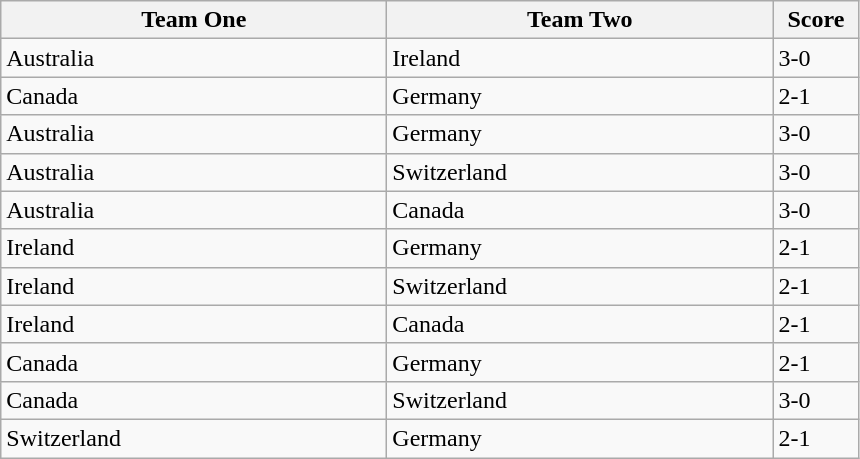<table class="wikitable">
<tr>
<th width=250>Team One</th>
<th width=250>Team Two</th>
<th width=50>Score</th>
</tr>
<tr>
<td> Australia</td>
<td> Ireland</td>
<td>3-0</td>
</tr>
<tr>
<td> Canada</td>
<td> Germany</td>
<td>2-1</td>
</tr>
<tr>
<td> Australia</td>
<td> Germany</td>
<td>3-0</td>
</tr>
<tr>
<td> Australia</td>
<td> Switzerland</td>
<td>3-0</td>
</tr>
<tr>
<td> Australia</td>
<td> Canada</td>
<td>3-0</td>
</tr>
<tr>
<td> Ireland</td>
<td> Germany</td>
<td>2-1</td>
</tr>
<tr>
<td> Ireland</td>
<td> Switzerland</td>
<td>2-1</td>
</tr>
<tr>
<td> Ireland</td>
<td> Canada</td>
<td>2-1</td>
</tr>
<tr>
<td> Canada</td>
<td> Germany</td>
<td>2-1</td>
</tr>
<tr>
<td> Canada</td>
<td> Switzerland</td>
<td>3-0</td>
</tr>
<tr>
<td> Switzerland</td>
<td> Germany</td>
<td>2-1</td>
</tr>
</table>
